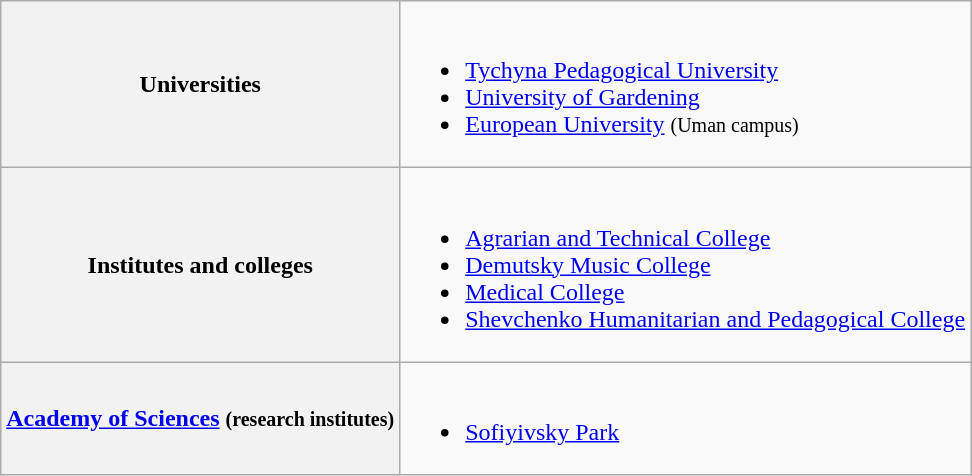<table class="wikitable plainrowheaders">
<tr>
<th scope=row>Universities</th>
<td><br><ul><li><a href='#'>Tychyna Pedagogical University</a></li><li><a href='#'>University of Gardening</a></li><li><a href='#'>European University</a> <small>(Uman campus)</small></li></ul></td>
</tr>
<tr>
<th scope=row>Institutes and colleges</th>
<td><br><ul><li><a href='#'>Agrarian and Technical College</a></li><li><a href='#'>Demutsky Music College</a></li><li><a href='#'>Medical College</a></li><li><a href='#'>Shevchenko Humanitarian and Pedagogical College</a></li></ul></td>
</tr>
<tr>
<th scope=row><a href='#'>Academy of Sciences</a> <small>(research institutes)</small></th>
<td><br><ul><li><a href='#'>Sofiyivsky Park</a></li></ul></td>
</tr>
</table>
